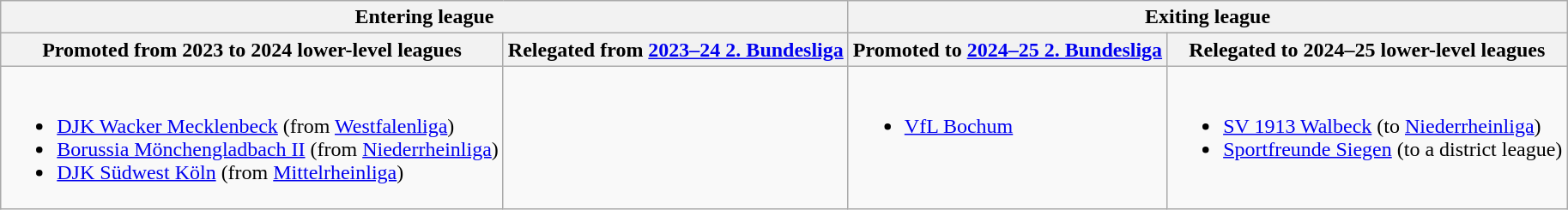<table class="wikitable">
<tr>
<th colspan="2">Entering league</th>
<th colspan="3">Exiting league</th>
</tr>
<tr>
<th>Promoted from 2023 to 2024 lower-level leagues</th>
<th>Relegated from <a href='#'>2023–24 2. Bundesliga</a></th>
<th>Promoted to <a href='#'>2024–25 2. Bundesliga</a></th>
<th colspan=2>Relegated to 2024–25 lower-level leagues</th>
</tr>
<tr style="vertical-align:top;">
<td><br><ul><li><a href='#'>DJK Wacker Mecklenbeck</a> (from <a href='#'>Westfalenliga</a>)</li><li><a href='#'>Borussia Mönchengladbach II</a> (from <a href='#'>Niederrheinliga</a>)</li><li><a href='#'>DJK Südwest Köln</a> (from <a href='#'>Mittelrheinliga</a>)</li></ul></td>
<td></td>
<td><br><ul><li><a href='#'>VfL Bochum</a></li></ul></td>
<td><br><ul><li><a href='#'>SV 1913 Walbeck</a> (to <a href='#'>Niederrheinliga</a>)</li><li><a href='#'>Sportfreunde Siegen⁠</a> (to a district league)</li></ul></td>
</tr>
</table>
